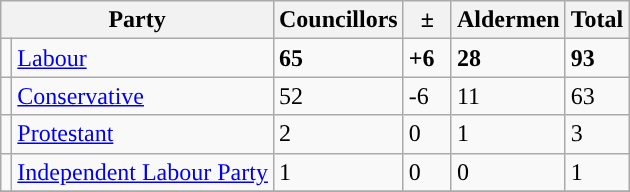<table class="wikitable">
<tr>
<th colspan="2">Party</th>
<th>Councillors</th>
<th>  ±  </th>
<th>Aldermen</th>
<th>Total</th>
</tr>
<tr>
<td style="background-color: "></td>
<td><a href='#'>Labour</a></td>
<td><strong>65</strong></td>
<td><strong>+6</strong></td>
<td><strong>28</strong></td>
<td><strong>93</strong></td>
</tr>
<tr>
<td style="background-color: "></td>
<td><a href='#'>Conservative</a></td>
<td>52</td>
<td>-6</td>
<td>11</td>
<td>63</td>
</tr>
<tr>
<td style="background-color: "></td>
<td><a href='#'>Protestant</a></td>
<td>2</td>
<td>0</td>
<td>1</td>
<td>3</td>
</tr>
<tr>
<td style="background-color: "></td>
<td><a href='#'>Independent Labour Party</a></td>
<td>1</td>
<td>0</td>
<td>0</td>
<td>1</td>
</tr>
<tr>
</tr>
</table>
